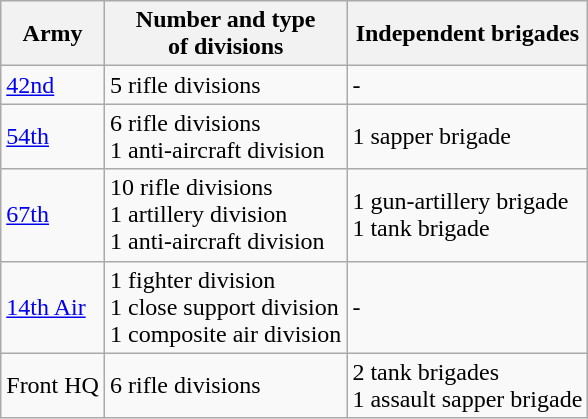<table class="wikitable">
<tr>
<th>Army</th>
<th>Number and type<br>of divisions</th>
<th>Independent brigades</th>
</tr>
<tr>
<td><a href='#'>42nd</a></td>
<td>5 rifle divisions</td>
<td>-</td>
</tr>
<tr>
<td><a href='#'>54th</a></td>
<td>6 rifle divisions<br>1 anti-aircraft division</td>
<td>1 sapper brigade</td>
</tr>
<tr>
<td><a href='#'>67th</a></td>
<td>10 rifle divisions<br>1 artillery division<br>1 anti-aircraft division</td>
<td>1 gun-artillery brigade<br>1 tank brigade</td>
</tr>
<tr>
<td><a href='#'>14th Air</a></td>
<td>1 fighter division<br>1 close support division<br>1 composite air division</td>
<td>-</td>
</tr>
<tr>
<td>Front HQ</td>
<td>6 rifle divisions<br></td>
<td>2 tank brigades<br>1 assault sapper brigade</td>
</tr>
</table>
